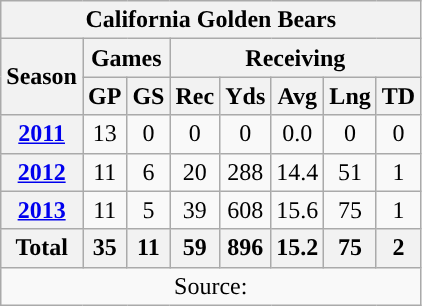<table class="wikitable" style="text-align: center;">
<tr>
<th colspan="15">California Golden Bears</th>
</tr>
<tr>
<th rowspan="2">Season</th>
<th colspan="2">Games</th>
<th colspan="5">Receiving</th>
</tr>
<tr>
<th>GP</th>
<th>GS</th>
<th>Rec</th>
<th>Yds</th>
<th>Avg</th>
<th>Lng</th>
<th>TD</th>
</tr>
<tr>
<th><a href='#'>2011</a></th>
<td>13</td>
<td>0</td>
<td>0</td>
<td>0</td>
<td>0.0</td>
<td>0</td>
<td>0</td>
</tr>
<tr>
<th><a href='#'>2012</a></th>
<td>11</td>
<td>6</td>
<td>20</td>
<td>288</td>
<td>14.4</td>
<td>51</td>
<td>1</td>
</tr>
<tr>
<th><a href='#'>2013</a></th>
<td>11</td>
<td>5</td>
<td>39</td>
<td>608</td>
<td>15.6</td>
<td>75</td>
<td>1</td>
</tr>
<tr>
<th>Total</th>
<th>35</th>
<th>11</th>
<th>59</th>
<th>896</th>
<th>15.2</th>
<th>75</th>
<th>2</th>
</tr>
<tr>
<td colspan="8">Source: </td>
</tr>
</table>
